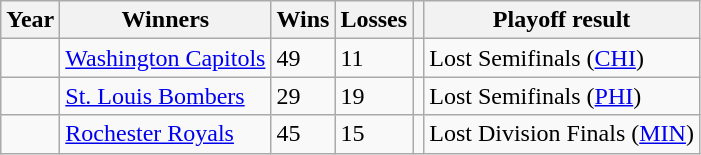<table class="wikitable sortable">
<tr>
<th>Year</th>
<th>Winners</th>
<th>Wins</th>
<th>Losses</th>
<th></th>
<th>Playoff result</th>
</tr>
<tr>
<td></td>
<td><a href='#'>Washington Capitols</a></td>
<td>49</td>
<td>11</td>
<td></td>
<td>Lost Semifinals (<a href='#'>CHI</a>)</td>
</tr>
<tr>
<td></td>
<td><a href='#'>St. Louis Bombers</a></td>
<td>29</td>
<td>19</td>
<td></td>
<td>Lost Semifinals (<a href='#'>PHI</a>)</td>
</tr>
<tr>
<td></td>
<td><a href='#'>Rochester Royals</a></td>
<td>45</td>
<td>15</td>
<td></td>
<td>Lost Division Finals (<a href='#'>MIN</a>)</td>
</tr>
</table>
